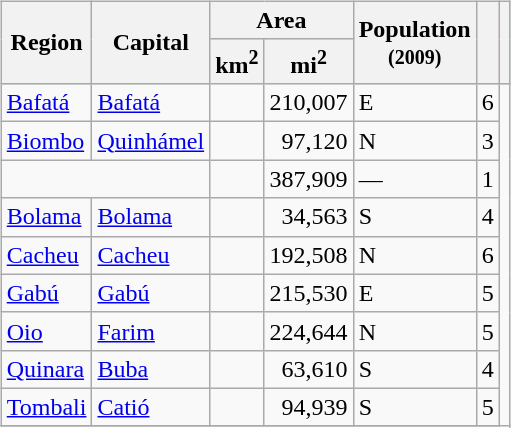<table style="background:transparent;">
<tr valign="top">
<td><br><table class="wikitable sortable">
<tr bgcolor=#ACE1AF>
<th scope="col" rowspan=2>Region</th>
<th scope="col" rowspan=2>Capital</th>
<th scope="col" colspan=2>Area</th>
<th scope="col" rowspan=2>Population <br><small>(2009)</small></th>
<th scope="col" rowspan=2></th>
<th scope="col" rowspan=2></th>
</tr>
<tr>
<th scope="col">km<sup>2</sup></th>
<th scope="col">mi<sup>2</sup></th>
</tr>
<tr>
<td><a href='#'>Bafatá</a></td>
<td><a href='#'>Bafatá</a></td>
<td></td>
<td align=right>210,007</td>
<td>E</td>
<td>6</td>
</tr>
<tr>
<td><a href='#'>Biombo</a></td>
<td><a href='#'>Quinhámel</a></td>
<td></td>
<td align=right>97,120</td>
<td>N</td>
<td>3</td>
</tr>
<tr>
<td colspan="2"></td>
<td></td>
<td align=right>387,909</td>
<td>—</td>
<td>1</td>
</tr>
<tr>
<td><a href='#'>Bolama</a></td>
<td><a href='#'>Bolama</a></td>
<td></td>
<td align=right>34,563</td>
<td>S</td>
<td>4</td>
</tr>
<tr>
<td><a href='#'>Cacheu</a></td>
<td><a href='#'>Cacheu</a></td>
<td></td>
<td align=right>192,508</td>
<td>N</td>
<td>6</td>
</tr>
<tr>
<td><a href='#'>Gabú</a></td>
<td><a href='#'>Gabú</a></td>
<td></td>
<td align=right>215,530</td>
<td>E</td>
<td>5</td>
</tr>
<tr>
<td><a href='#'>Oio</a></td>
<td><a href='#'>Farim</a></td>
<td></td>
<td align=right>224,644</td>
<td>N</td>
<td>5</td>
</tr>
<tr>
<td><a href='#'>Quinara</a></td>
<td><a href='#'>Buba</a></td>
<td></td>
<td align=right>63,610</td>
<td>S</td>
<td>4</td>
</tr>
<tr>
<td><a href='#'>Tombali</a></td>
<td><a href='#'>Catió</a></td>
<td></td>
<td align=right>94,939</td>
<td>S</td>
<td>5</td>
</tr>
<tr>
</tr>
</table>
</td>
</tr>
</table>
